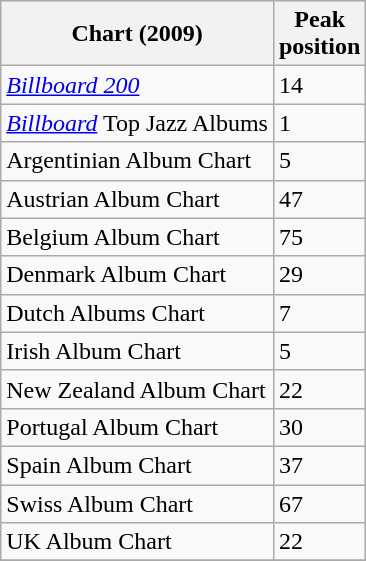<table class="wikitable">
<tr>
<th>Chart (2009)</th>
<th>Peak<br>position</th>
</tr>
<tr>
<td><a href='#'><em>Billboard 200</em></a></td>
<td>14</td>
</tr>
<tr>
<td><em><a href='#'>Billboard</a></em> Top Jazz Albums</td>
<td>1</td>
</tr>
<tr>
<td>Argentinian Album Chart</td>
<td>5</td>
</tr>
<tr>
<td>Austrian Album Chart</td>
<td>47</td>
</tr>
<tr>
<td>Belgium Album Chart</td>
<td>75</td>
</tr>
<tr>
<td>Denmark Album Chart</td>
<td>29</td>
</tr>
<tr>
<td>Dutch Albums Chart</td>
<td>7</td>
</tr>
<tr>
<td>Irish Album Chart</td>
<td>5</td>
</tr>
<tr>
<td>New Zealand Album Chart</td>
<td>22</td>
</tr>
<tr>
<td>Portugal Album Chart</td>
<td>30</td>
</tr>
<tr>
<td>Spain Album Chart</td>
<td>37</td>
</tr>
<tr>
<td>Swiss Album Chart</td>
<td>67</td>
</tr>
<tr>
<td>UK Album Chart</td>
<td>22</td>
</tr>
<tr>
</tr>
</table>
